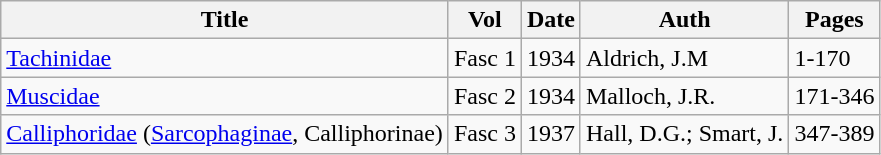<table class="wikitable" border="1">
<tr>
<th>Title</th>
<th>Vol</th>
<th>Date</th>
<th>Auth</th>
<th>Pages</th>
</tr>
<tr>
<td><a href='#'>Tachinidae</a></td>
<td>Fasc 1</td>
<td>1934</td>
<td>Aldrich, J.M</td>
<td>1-170</td>
</tr>
<tr>
<td><a href='#'>Muscidae</a></td>
<td>Fasc 2</td>
<td>1934</td>
<td>Malloch, J.R.</td>
<td>171-346</td>
</tr>
<tr>
<td><a href='#'>Calliphoridae</a> (<a href='#'>Sarcophaginae</a>, Calliphorinae)</td>
<td>Fasc 3</td>
<td>1937</td>
<td>Hall, D.G.; Smart, J.</td>
<td>347-389</td>
</tr>
</table>
